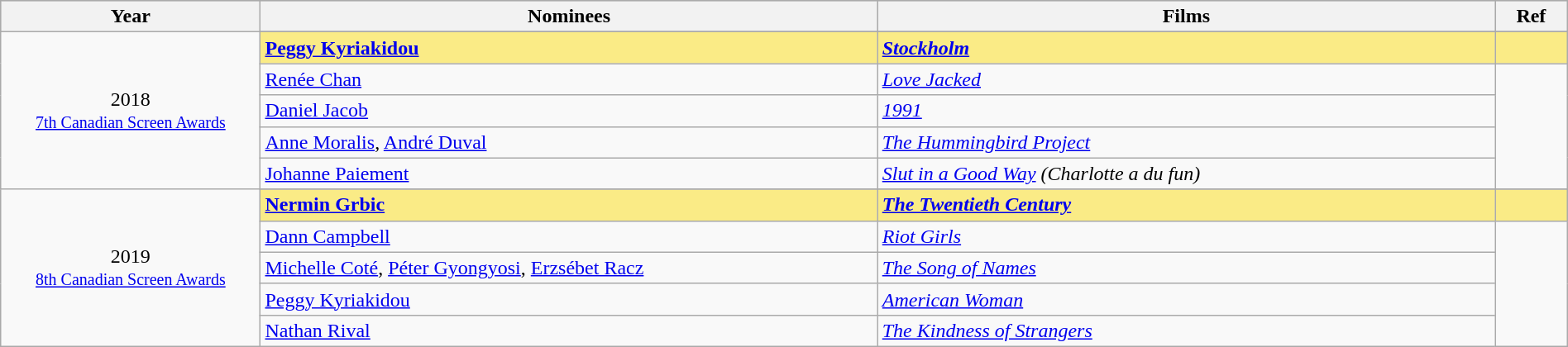<table class="wikitable" style="width:100%;">
<tr style="background:#bebebe;">
<th style="width:8%;">Year</th>
<th style="width:19%;">Nominees</th>
<th style="width:19%;">Films</th>
<th style="width:2%;">Ref</th>
</tr>
<tr>
<td rowspan="6" align="center">2018 <br> <small><a href='#'>7th Canadian Screen Awards</a></small></td>
</tr>
<tr style="background:#FAEB86;">
<td><strong><a href='#'>Peggy Kyriakidou</a></strong></td>
<td><strong><em><a href='#'>Stockholm</a></em></strong></td>
<td></td>
</tr>
<tr>
<td><a href='#'>Renée Chan</a></td>
<td><em><a href='#'>Love Jacked</a></em></td>
<td rowspan=4></td>
</tr>
<tr>
<td><a href='#'>Daniel Jacob</a></td>
<td><em><a href='#'>1991</a></em></td>
</tr>
<tr>
<td><a href='#'>Anne Moralis</a>, <a href='#'>André Duval</a></td>
<td><em><a href='#'>The Hummingbird Project</a></em></td>
</tr>
<tr>
<td><a href='#'>Johanne Paiement</a></td>
<td><em><a href='#'>Slut in a Good Way</a> (Charlotte a du fun)</em></td>
</tr>
<tr>
<td rowspan="6" align="center">2019<br> <small><a href='#'>8th Canadian Screen Awards</a></small></td>
</tr>
<tr style="background:#FAEB86;">
<td><strong><a href='#'>Nermin Grbic</a></strong></td>
<td><strong><em><a href='#'>The Twentieth Century</a></em></strong></td>
<td></td>
</tr>
<tr>
<td><a href='#'>Dann Campbell</a></td>
<td><em><a href='#'>Riot Girls</a></em></td>
<td rowspan=4></td>
</tr>
<tr>
<td><a href='#'>Michelle Coté</a>, <a href='#'>Péter Gyongyosi</a>, <a href='#'>Erzsébet Racz</a></td>
<td><em><a href='#'>The Song of Names</a></em></td>
</tr>
<tr>
<td><a href='#'>Peggy Kyriakidou</a></td>
<td><em><a href='#'>American Woman</a></em></td>
</tr>
<tr>
<td><a href='#'>Nathan Rival</a></td>
<td><em><a href='#'>The Kindness of Strangers</a></em></td>
</tr>
</table>
